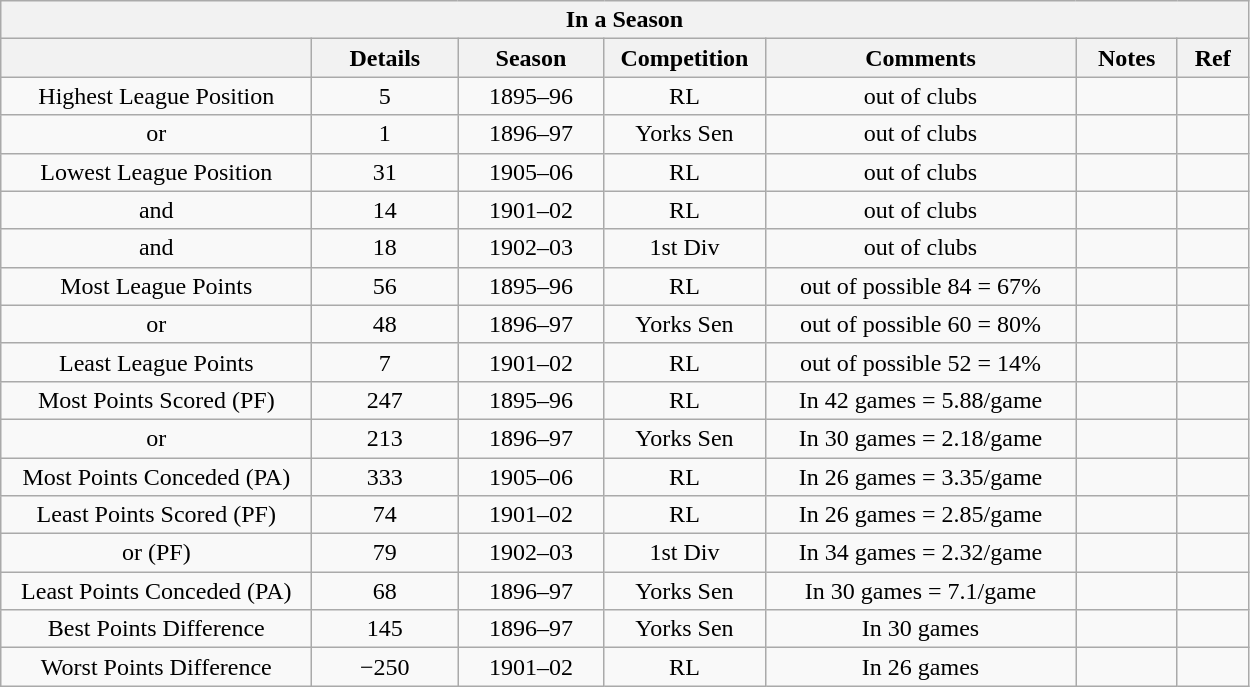<table class="wikitable" style="text-align:center;">
<tr>
<th colspan=7 abbr="Season">In a Season</th>
</tr>
<tr>
<th width=200 abbr="record"></th>
<th width=90 abbr="how much">Details</th>
<th width=90 abbr="Season">Season</th>
<th width=100 abbr="Competition">Competition</th>
<th width=200 abbr="Comments">Comments</th>
<th width=60 abbr="Notes">Notes</th>
<th width=40 abbr="Ref">Ref</th>
</tr>
<tr>
<td>Highest League Position</td>
<td>5</td>
<td>1895–96</td>
<td>RL</td>
<td>out of clubs</td>
<td></td>
<td></td>
</tr>
<tr>
<td>or</td>
<td>1</td>
<td>1896–97</td>
<td>Yorks Sen</td>
<td>out of clubs</td>
<td></td>
<td></td>
</tr>
<tr>
<td>Lowest League Position</td>
<td>31</td>
<td>1905–06</td>
<td>RL</td>
<td>out of clubs</td>
<td></td>
<td></td>
</tr>
<tr>
<td>and</td>
<td>14</td>
<td>1901–02</td>
<td>RL</td>
<td>out of clubs</td>
<td></td>
<td></td>
</tr>
<tr>
<td>and</td>
<td>18</td>
<td>1902–03</td>
<td>1st Div</td>
<td>out of clubs</td>
<td></td>
<td></td>
</tr>
<tr>
<td>Most League Points</td>
<td>56</td>
<td>1895–96</td>
<td>RL</td>
<td>out of possible 84 = 67%</td>
<td></td>
<td></td>
</tr>
<tr>
<td>or</td>
<td>48</td>
<td>1896–97</td>
<td>Yorks Sen</td>
<td>out of possible 60 = 80%</td>
<td></td>
<td></td>
</tr>
<tr>
<td>Least League Points</td>
<td>7</td>
<td>1901–02</td>
<td>RL</td>
<td>out of possible 52 = 14%</td>
<td></td>
<td></td>
</tr>
<tr>
<td>Most Points Scored (PF)</td>
<td>247</td>
<td>1895–96</td>
<td>RL</td>
<td>In 42 games = 5.88/game</td>
<td></td>
<td></td>
</tr>
<tr>
<td>or</td>
<td>213</td>
<td>1896–97</td>
<td>Yorks Sen</td>
<td>In 30 games = 2.18/game</td>
<td></td>
<td></td>
</tr>
<tr>
<td>Most Points Conceded (PA)</td>
<td>333</td>
<td>1905–06</td>
<td>RL</td>
<td>In 26 games = 3.35/game</td>
<td></td>
<td></td>
</tr>
<tr>
<td>Least Points Scored (PF)</td>
<td>74</td>
<td>1901–02</td>
<td>RL</td>
<td>In 26 games = 2.85/game</td>
<td></td>
<td></td>
</tr>
<tr>
<td>or (PF)</td>
<td>79</td>
<td>1902–03</td>
<td>1st Div</td>
<td>In 34 games = 2.32/game</td>
<td></td>
<td></td>
</tr>
<tr>
<td>Least Points Conceded (PA)</td>
<td>68</td>
<td>1896–97</td>
<td>Yorks Sen</td>
<td>In 30 games = 7.1/game</td>
<td></td>
<td></td>
</tr>
<tr>
<td>Best Points Difference</td>
<td>145</td>
<td>1896–97</td>
<td>Yorks Sen</td>
<td>In 30 games</td>
<td></td>
<td></td>
</tr>
<tr>
<td>Worst Points Difference</td>
<td>−250</td>
<td>1901–02</td>
<td>RL</td>
<td>In 26 games</td>
<td></td>
<td></td>
</tr>
</table>
